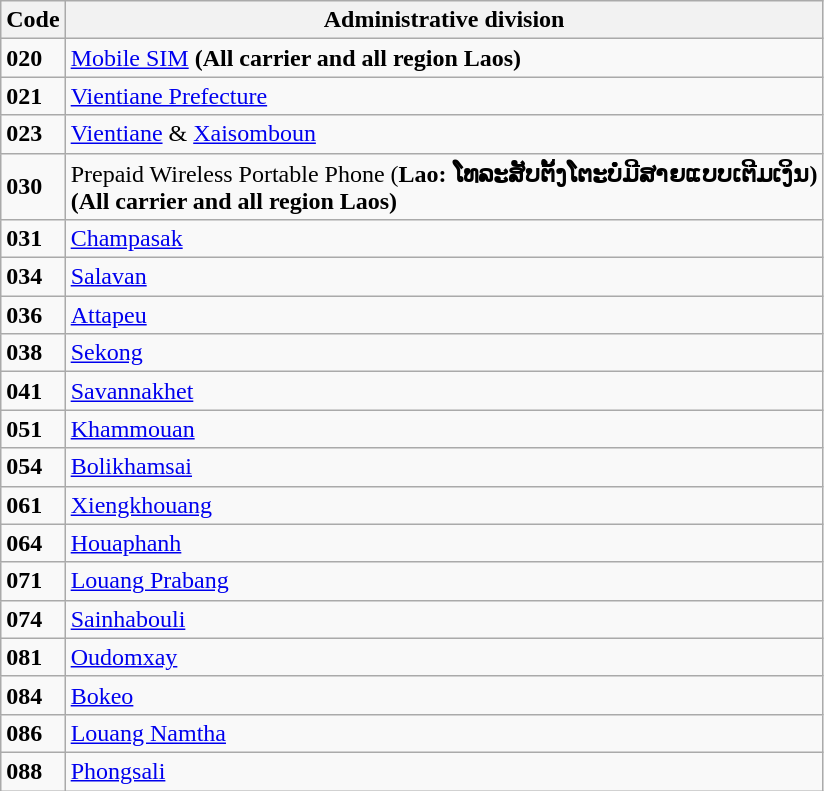<table class=wikitable>
<tr>
<th>Code</th>
<th>Administrative division</th>
</tr>
<tr>
<td><strong>020</strong></td>
<td><a href='#'>Mobile SIM</a> <strong>(All carrier and all region Laos)</strong></td>
</tr>
<tr>
<td><strong>021</strong></td>
<td><a href='#'>Vientiane Prefecture</a></td>
</tr>
<tr>
<td><strong>023</strong></td>
<td><a href='#'>Vientiane</a> & <a href='#'>Xaisomboun</a></td>
</tr>
<tr>
<td><strong>030</strong></td>
<td>Prepaid Wireless Portable Phone (<strong>Lao: ໂທລະສັບຕັ້ງໂຕະບໍ່ມີສາຍແບບເຕີມເງິນ)</strong><br><strong>(All carrier and all region Laos)</strong></td>
</tr>
<tr>
<td><strong>031</strong></td>
<td><a href='#'>Champasak</a></td>
</tr>
<tr>
<td><strong>034</strong></td>
<td><a href='#'>Salavan</a></td>
</tr>
<tr>
<td><strong>036</strong></td>
<td><a href='#'>Attapeu</a></td>
</tr>
<tr>
<td><strong>038</strong></td>
<td><a href='#'>Sekong</a></td>
</tr>
<tr>
<td><strong>041</strong></td>
<td><a href='#'>Savannakhet</a></td>
</tr>
<tr>
<td><strong>051</strong></td>
<td><a href='#'>Khammouan</a></td>
</tr>
<tr>
<td><strong>054</strong></td>
<td><a href='#'>Bolikhamsai</a></td>
</tr>
<tr>
<td><strong>061</strong></td>
<td><a href='#'>Xiengkhouang</a></td>
</tr>
<tr>
<td><strong>064</strong></td>
<td><a href='#'>Houaphanh</a></td>
</tr>
<tr>
<td><strong>071</strong></td>
<td><a href='#'>Louang Prabang</a></td>
</tr>
<tr>
<td><strong>074</strong></td>
<td><a href='#'>Sainhabouli</a></td>
</tr>
<tr>
<td><strong>081</strong></td>
<td><a href='#'>Oudomxay</a></td>
</tr>
<tr>
<td><strong>084</strong></td>
<td><a href='#'>Bokeo</a></td>
</tr>
<tr>
<td><strong>086</strong></td>
<td><a href='#'>Louang Namtha</a></td>
</tr>
<tr>
<td><strong>088</strong></td>
<td><a href='#'>Phongsali</a></td>
</tr>
</table>
